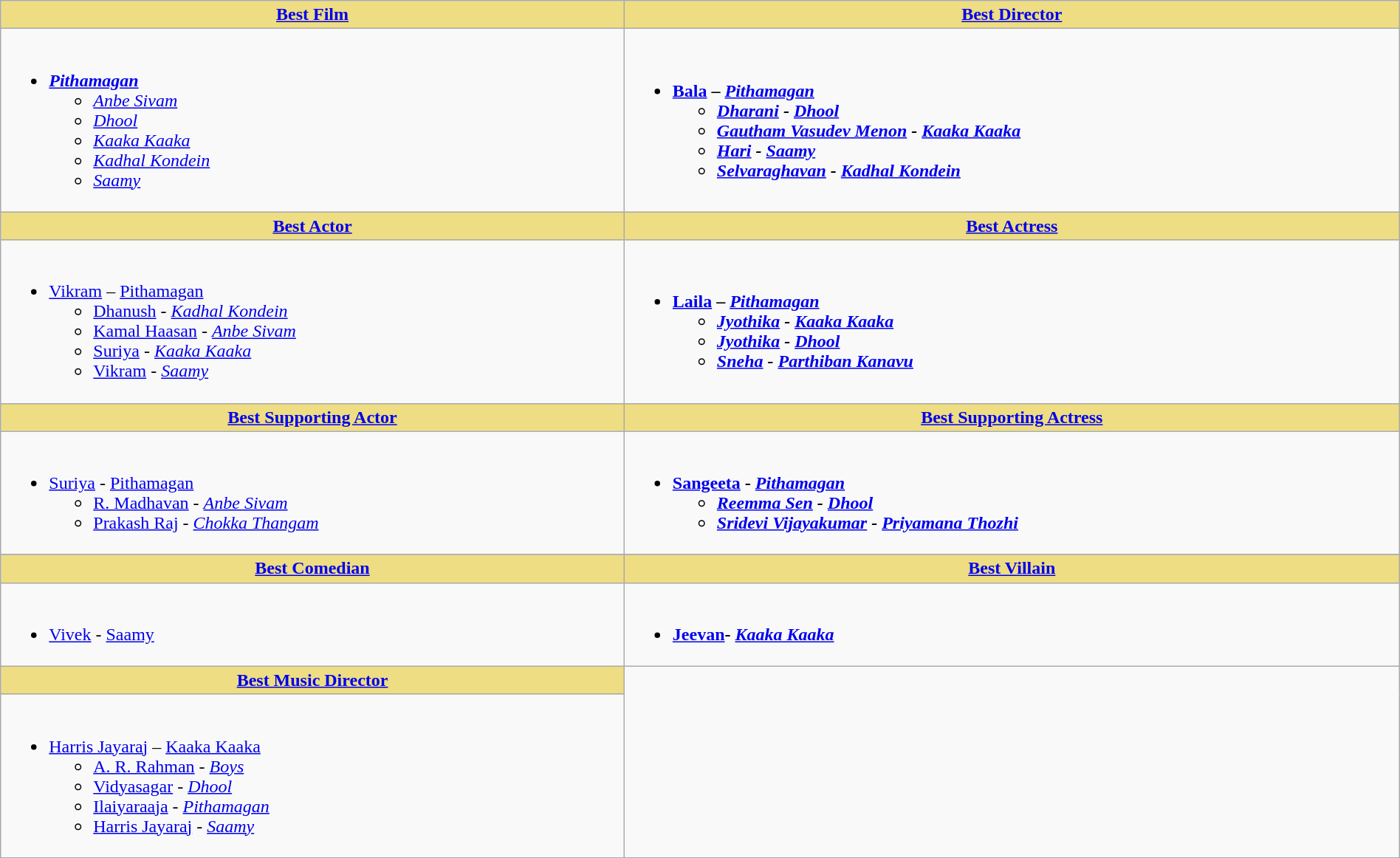<table class="wikitable" width =100%|>
<tr>
<th ! style="background:#eedd82; text-align:center;"><a href='#'>Best Film</a></th>
<th ! style="background:#eedd82; text-align:center;"><a href='#'>Best Director</a></th>
</tr>
<tr>
<td valign="top"><br><ul><li><strong><em><a href='#'>Pithamagan</a></em></strong><ul><li><em><a href='#'>Anbe Sivam</a></em></li><li><em><a href='#'>Dhool</a></em></li><li><em><a href='#'>Kaaka Kaaka</a></em></li><li><em><a href='#'>Kadhal Kondein</a></em></li><li><em><a href='#'>Saamy</a></em></li></ul></li></ul></td>
<td><br><ul><li><strong><a href='#'>Bala</a> – <em><a href='#'>Pithamagan</a><strong><em><ul><li><a href='#'>Dharani</a> - </em><a href='#'>Dhool</a><em></li><li><a href='#'>Gautham Vasudev Menon</a> - </em><a href='#'>Kaaka Kaaka</a><em></li><li><a href='#'>Hari</a> - </em><a href='#'>Saamy</a><em></li><li><a href='#'>Selvaraghavan</a> - </em><a href='#'>Kadhal Kondein</a><em></li></ul></li></ul></td>
</tr>
<tr>
<th ! style="background:#eedd82; text-align:center;"><a href='#'>Best Actor</a></th>
<th ! style="background:#eedd82; text-align:center;"><a href='#'>Best Actress</a></th>
</tr>
<tr>
<td><br><ul><li></strong><a href='#'>Vikram</a> – </em><a href='#'>Pithamagan</a></em></strong><ul><li><a href='#'>Dhanush</a> - <em><a href='#'>Kadhal Kondein</a></em></li><li><a href='#'>Kamal Haasan</a> - <em><a href='#'>Anbe Sivam</a></em></li><li><a href='#'>Suriya</a> - <em><a href='#'>Kaaka Kaaka</a></em></li><li><a href='#'>Vikram</a> - <em><a href='#'>Saamy</a></em></li></ul></li></ul></td>
<td><br><ul><li><strong><a href='#'>Laila</a> – <em><a href='#'>Pithamagan</a><strong><em><ul><li><a href='#'>Jyothika</a> - </em><a href='#'>Kaaka Kaaka</a><em></li><li><a href='#'>Jyothika</a> - </em><a href='#'>Dhool</a><em></li><li><a href='#'>Sneha</a> - </em><a href='#'>Parthiban Kanavu</a><em></li></ul></li></ul></td>
</tr>
<tr>
<th ! style="background:#eedd82; text-align:center;"><a href='#'>Best Supporting Actor</a></th>
<th ! style="background:#eedd82; text-align:center;"><a href='#'>Best Supporting Actress</a></th>
</tr>
<tr>
<td><br><ul><li></strong><a href='#'>Suriya</a> - </em><a href='#'>Pithamagan</a></em></strong><ul><li><a href='#'>R. Madhavan</a> - <em><a href='#'>Anbe Sivam</a></em></li><li><a href='#'>Prakash Raj</a> - <em><a href='#'>Chokka Thangam</a></em></li></ul></li></ul></td>
<td><br><ul><li><strong><a href='#'>Sangeeta</a> - <em><a href='#'>Pithamagan</a><strong><em><ul><li><a href='#'>Reemma Sen</a> - </em><a href='#'>Dhool</a><em></li><li><a href='#'>Sridevi Vijayakumar</a> - </em><a href='#'>Priyamana Thozhi</a><em></li></ul></li></ul></td>
</tr>
<tr>
</tr>
<tr>
<th ! style="background:#eedd82; text-align:center;"><a href='#'>Best Comedian</a></th>
<th ! style="background:#eedd82; text-align:center;"><a href='#'>Best Villain</a></th>
</tr>
<tr>
<td><br><ul><li></strong><a href='#'>Vivek</a> - </em><a href='#'>Saamy</a></em></strong></li></ul></td>
<td><br><ul><li><strong><a href='#'>Jeevan</a>- <em><a href='#'>Kaaka Kaaka</a><strong><em></li></ul></td>
</tr>
<tr>
<th ! style="background:#eedd82; text-align:center;"><a href='#'>Best Music Director</a></th>
</tr>
<tr>
<td><br><ul><li></strong><a href='#'>Harris Jayaraj</a> – </em><a href='#'>Kaaka Kaaka</a></em></strong><ul><li><a href='#'>A. R. Rahman</a> - <em><a href='#'>Boys</a></em></li><li><a href='#'>Vidyasagar</a> - <em><a href='#'>Dhool</a></em></li><li><a href='#'>Ilaiyaraaja</a> - <em><a href='#'>Pithamagan</a></em></li><li><a href='#'>Harris Jayaraj</a> - <em><a href='#'>Saamy</a></em></li></ul></li></ul></td>
</tr>
<tr>
</tr>
</table>
